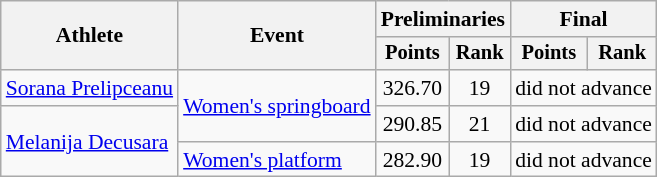<table class=wikitable style="font-size:90%;">
<tr>
<th rowspan="2">Athlete</th>
<th rowspan="2">Event</th>
<th colspan="2">Preliminaries</th>
<th colspan="2">Final</th>
</tr>
<tr style="font-size:95%">
<th>Points</th>
<th>Rank</th>
<th>Points</th>
<th>Rank</th>
</tr>
<tr align=center>
<td align=left><a href='#'>Sorana Prelipceanu</a></td>
<td align=left rowspan=2><a href='#'>Women's springboard</a></td>
<td>326.70</td>
<td>19</td>
<td colspan=2>did not advance</td>
</tr>
<tr align=center>
<td align=left rowspan=2><a href='#'>Melanija Decusara</a></td>
<td>290.85</td>
<td>21</td>
<td colspan=2>did not advance</td>
</tr>
<tr align=center>
<td align=left><a href='#'>Women's platform</a></td>
<td>282.90</td>
<td>19</td>
<td colspan=2>did not advance</td>
</tr>
</table>
